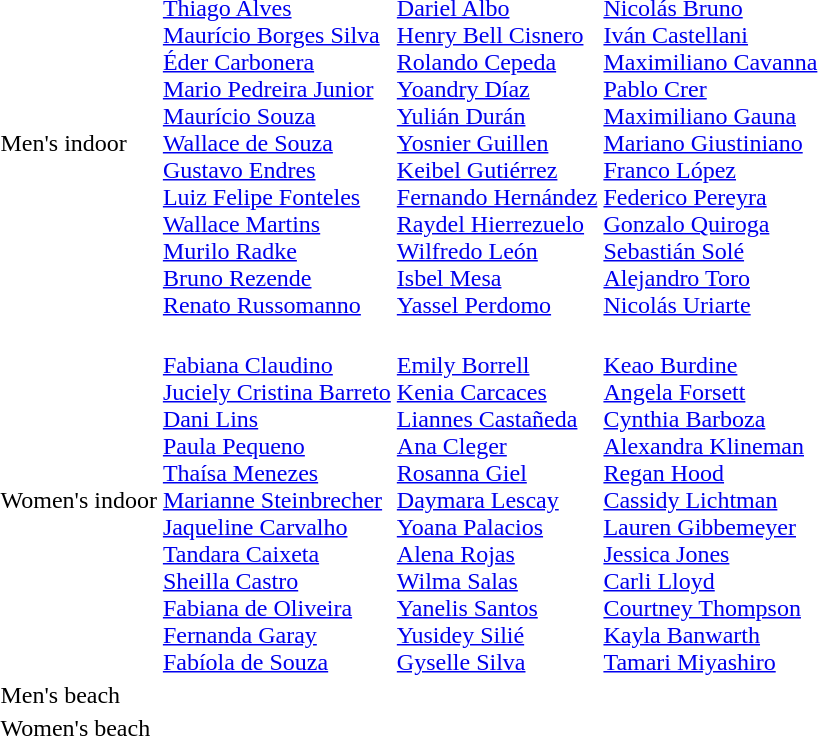<table>
<tr>
<td>Men's indoor <br></td>
<td><br><a href='#'>Thiago Alves</a><br><a href='#'>Maurício Borges Silva</a><br><a href='#'>Éder Carbonera</a><br><a href='#'>Mario Pedreira Junior</a><br><a href='#'>Maurício Souza</a><br><a href='#'>Wallace de Souza</a><br><a href='#'>Gustavo Endres</a><br><a href='#'>Luiz Felipe Fonteles</a><br><a href='#'>Wallace Martins</a><br><a href='#'>Murilo Radke</a><br><a href='#'>Bruno Rezende</a><br><a href='#'>Renato Russomanno</a></td>
<td><br><a href='#'>Dariel Albo</a><br><a href='#'>Henry Bell Cisnero</a><br><a href='#'>Rolando Cepeda</a><br><a href='#'>Yoandry Díaz</a><br><a href='#'>Yulián Durán</a><br><a href='#'>Yosnier Guillen</a><br><a href='#'>Keibel Gutiérrez</a><br><a href='#'>Fernando Hernández</a><br><a href='#'>Raydel Hierrezuelo</a><br><a href='#'>Wilfredo León</a><br><a href='#'>Isbel Mesa</a><br><a href='#'>Yassel Perdomo</a></td>
<td><br><a href='#'>Nicolás Bruno</a><br><a href='#'>Iván Castellani</a><br><a href='#'>Maximiliano Cavanna</a><br><a href='#'>Pablo Crer</a><br><a href='#'>Maximiliano Gauna</a><br><a href='#'>Mariano Giustiniano</a><br><a href='#'>Franco López</a><br><a href='#'>Federico Pereyra</a><br><a href='#'>Gonzalo Quiroga</a><br><a href='#'>Sebastián Solé</a><br><a href='#'>Alejandro Toro</a><br><a href='#'>Nicolás Uriarte</a></td>
</tr>
<tr>
<td>Women's indoor <br></td>
<td><br><a href='#'>Fabiana Claudino</a><br><a href='#'>Juciely Cristina Barreto</a><br><a href='#'>Dani Lins</a><br><a href='#'>Paula Pequeno</a><br><a href='#'>Thaísa Menezes</a><br><a href='#'>Marianne Steinbrecher</a><br><a href='#'>Jaqueline Carvalho</a><br><a href='#'>Tandara Caixeta</a><br><a href='#'>Sheilla Castro</a><br><a href='#'>Fabiana de Oliveira</a><br><a href='#'>Fernanda Garay</a><br><a href='#'>Fabíola de Souza</a></td>
<td><br><a href='#'>Emily Borrell</a><br><a href='#'>Kenia Carcaces</a><br><a href='#'>Liannes Castañeda</a><br><a href='#'>Ana Cleger</a><br><a href='#'>Rosanna Giel</a><br><a href='#'>Daymara Lescay</a><br><a href='#'>Yoana Palacios</a><br><a href='#'>Alena Rojas</a><br><a href='#'>Wilma Salas</a><br><a href='#'>Yanelis Santos</a><br><a href='#'>Yusidey Silié</a><br><a href='#'>Gyselle Silva</a></td>
<td><br><a href='#'>Keao Burdine</a><br><a href='#'>Angela Forsett</a><br><a href='#'>Cynthia Barboza</a><br><a href='#'>Alexandra Klineman</a><br><a href='#'>Regan Hood</a><br><a href='#'>Cassidy Lichtman</a><br><a href='#'>Lauren Gibbemeyer</a><br><a href='#'>Jessica Jones</a><br><a href='#'>Carli Lloyd</a><br><a href='#'>Courtney Thompson</a><br><a href='#'>Kayla Banwarth</a><br><a href='#'>Tamari Miyashiro</a></td>
</tr>
<tr>
<td>Men's beach<br></td>
<td></td>
<td></td>
<td></td>
</tr>
<tr>
<td>Women's beach<br></td>
<td></td>
<td></td>
<td></td>
</tr>
</table>
